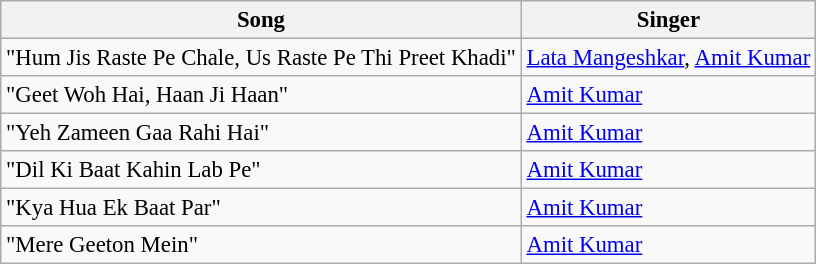<table class="wikitable" style="font-size:95%;">
<tr>
<th>Song</th>
<th>Singer</th>
</tr>
<tr>
<td>"Hum Jis Raste Pe Chale, Us Raste Pe Thi Preet Khadi"</td>
<td><a href='#'>Lata Mangeshkar</a>, <a href='#'>Amit Kumar</a></td>
</tr>
<tr>
<td>"Geet Woh Hai, Haan Ji Haan"</td>
<td><a href='#'>Amit Kumar</a></td>
</tr>
<tr>
<td>"Yeh Zameen Gaa Rahi Hai"</td>
<td><a href='#'>Amit Kumar</a></td>
</tr>
<tr>
<td>"Dil Ki Baat Kahin Lab Pe"</td>
<td><a href='#'>Amit Kumar</a></td>
</tr>
<tr>
<td>"Kya Hua Ek Baat Par"</td>
<td><a href='#'>Amit Kumar</a></td>
</tr>
<tr>
<td>"Mere Geeton Mein"</td>
<td><a href='#'>Amit Kumar</a></td>
</tr>
</table>
